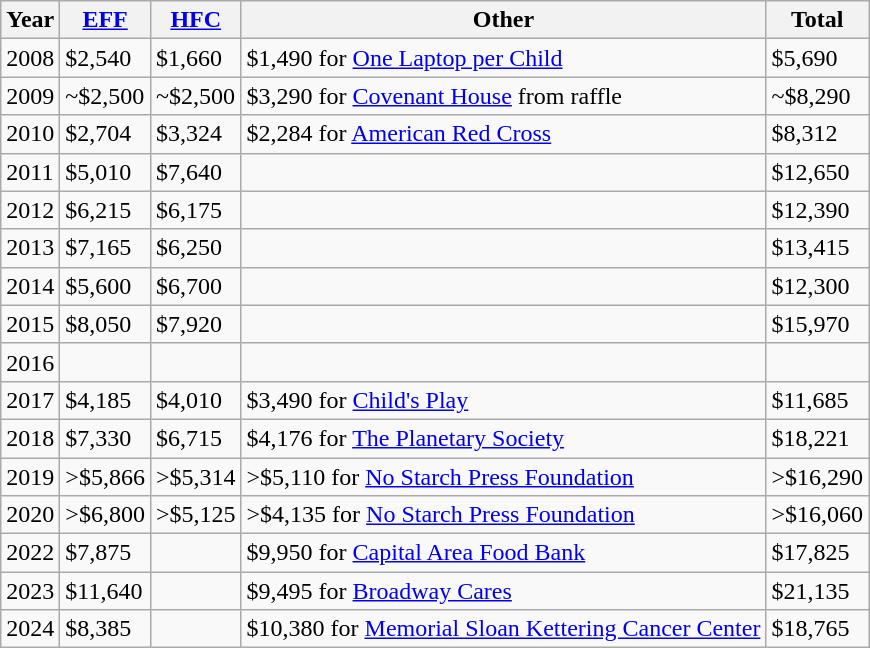<table class="wikitable">
<tr>
<th>Year</th>
<th><a href='#'>EFF</a></th>
<th><a href='#'>HFC</a></th>
<th>Other</th>
<th>Total</th>
</tr>
<tr>
<td>2008</td>
<td>$2,540</td>
<td>$1,660</td>
<td>$1,490 for <a href='#'>One Laptop per Child</a></td>
<td>$5,690</td>
</tr>
<tr>
<td>2009</td>
<td>~$2,500</td>
<td>~$2,500</td>
<td>$3,290 for <a href='#'>Covenant House</a> from raffle</td>
<td>~$8,290</td>
</tr>
<tr>
<td>2010</td>
<td>$2,704</td>
<td>$3,324</td>
<td>$2,284 for <a href='#'>American Red Cross</a></td>
<td>$8,312</td>
</tr>
<tr>
<td>2011</td>
<td>$5,010</td>
<td>$7,640</td>
<td></td>
<td>$12,650</td>
</tr>
<tr>
<td>2012</td>
<td>$6,215</td>
<td>$6,175</td>
<td></td>
<td>$12,390</td>
</tr>
<tr>
<td>2013</td>
<td>$7,165</td>
<td>$6,250</td>
<td></td>
<td>$13,415</td>
</tr>
<tr>
<td>2014</td>
<td>$5,600</td>
<td>$6,700</td>
<td></td>
<td>$12,300</td>
</tr>
<tr>
<td>2015</td>
<td>$8,050</td>
<td>$7,920</td>
<td></td>
<td>$15,970</td>
</tr>
<tr>
<td>2016</td>
<td></td>
<td></td>
<td></td>
<td></td>
</tr>
<tr>
<td>2017</td>
<td>$4,185</td>
<td>$4,010</td>
<td>$3,490 for <a href='#'>Child's Play</a></td>
<td>$11,685</td>
</tr>
<tr>
<td>2018</td>
<td>$7,330</td>
<td>$6,715</td>
<td>$4,176 for <a href='#'>The Planetary Society</a></td>
<td>$18,221</td>
</tr>
<tr>
<td>2019</td>
<td>>$5,866</td>
<td>>$5,314</td>
<td>>$5,110 for <a href='#'>No Starch Press Foundation</a></td>
<td>>$16,290</td>
</tr>
<tr>
<td>2020</td>
<td>>$6,800</td>
<td>>$5,125</td>
<td>>$4,135 for <a href='#'>No Starch Press Foundation</a></td>
<td>>$16,060</td>
</tr>
<tr>
<td>2022</td>
<td>$7,875</td>
<td></td>
<td>$9,950 for <a href='#'>Capital Area Food Bank</a></td>
<td>$17,825</td>
</tr>
<tr>
<td>2023</td>
<td>$11,640</td>
<td></td>
<td>$9,495 for <a href='#'>Broadway Cares</a></td>
<td>$21,135</td>
</tr>
<tr>
<td>2024</td>
<td>$8,385</td>
<td></td>
<td>$10,380 for <a href='#'>Memorial Sloan Kettering Cancer Center</a></td>
<td>$18,765</td>
</tr>
</table>
